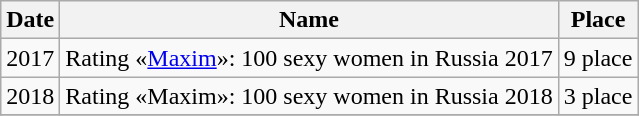<table class="wikitable sortable">
<tr>
<th>Date</th>
<th>Name</th>
<th>Place</th>
</tr>
<tr>
<td>2017</td>
<td>Rating «<a href='#'>Maxim</a>»: 100 sexy women in Russia 2017</td>
<td>9 place</td>
</tr>
<tr>
<td>2018</td>
<td>Rating «Maxim»: 100 sexy women in Russia 2018</td>
<td>3 place</td>
</tr>
<tr>
</tr>
</table>
